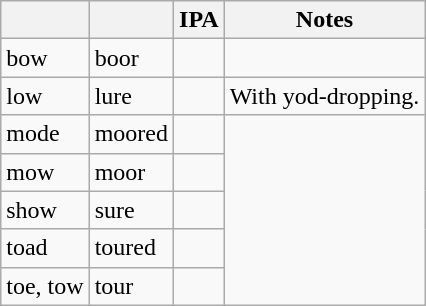<table class="wikitable sortable mw-collapsible mw-collapsed">
<tr>
<th></th>
<th></th>
<th>IPA</th>
<th>Notes</th>
</tr>
<tr>
<td>bow</td>
<td>boor</td>
<td></td>
</tr>
<tr>
<td>low</td>
<td>lure</td>
<td></td>
<td>With yod-dropping.</td>
</tr>
<tr>
<td>mode</td>
<td>moored</td>
<td></td>
</tr>
<tr>
<td>mow</td>
<td>moor</td>
<td></td>
</tr>
<tr>
<td>show</td>
<td>sure</td>
<td></td>
</tr>
<tr>
<td>toad</td>
<td>toured</td>
<td></td>
</tr>
<tr>
<td>toe, tow</td>
<td>tour</td>
<td></td>
</tr>
</table>
